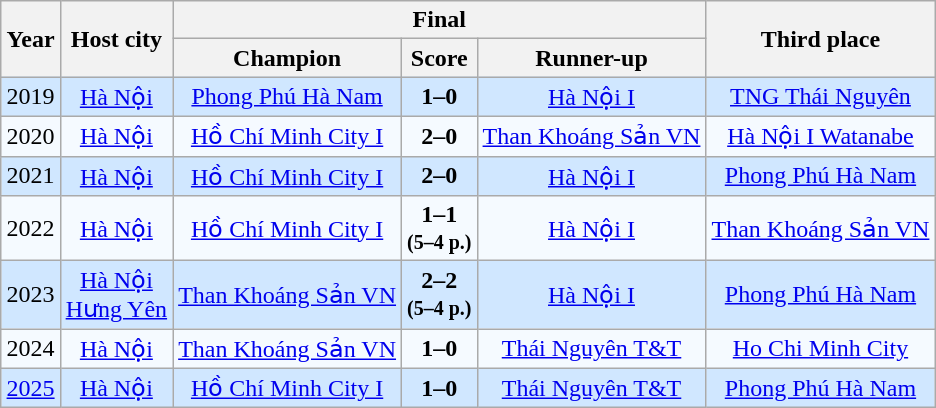<table class="wikitable" style="margin:1em auto;">
<tr>
<th rowspan=2>Year</th>
<th rowspan=2>Host city</th>
<th colspan=3>Final</th>
<th rowspan=2>Third place</th>
</tr>
<tr>
<th>Champion</th>
<th>Score</th>
<th>Runner-up</th>
</tr>
<tr style="text-align:center; background:#d0e7ff;">
<td>2019</td>
<td><a href='#'>Hà Nội</a></td>
<td><a href='#'>Phong Phú Hà Nam</a></td>
<td><strong>1–0</strong></td>
<td><a href='#'>Hà Nội I</a></td>
<td><a href='#'>TNG Thái Nguyên</a></td>
</tr>
<tr style="text-align:center; background:#f5faff;">
<td>2020</td>
<td><a href='#'>Hà Nội</a></td>
<td><a href='#'>Hồ Chí Minh City I</a></td>
<td><strong>2–0</strong></td>
<td><a href='#'>Than Khoáng Sản VN</a></td>
<td><a href='#'>Hà Nội I Watanabe</a></td>
</tr>
<tr style="text-align:center; background:#d0e7ff;">
<td>2021</td>
<td><a href='#'>Hà Nội</a></td>
<td><a href='#'>Hồ Chí Minh City I</a></td>
<td><strong>2–0</strong></td>
<td><a href='#'>Hà Nội I</a></td>
<td><a href='#'>Phong Phú Hà Nam</a></td>
</tr>
<tr style="text-align:center; background:#f5faff;">
<td>2022</td>
<td><a href='#'>Hà Nội</a></td>
<td><a href='#'>Hồ Chí Minh City I</a></td>
<td><strong>1–1<br><small>(5–4 p.)</small></strong></td>
<td><a href='#'>Hà Nội I</a></td>
<td><a href='#'>Than Khoáng Sản VN</a></td>
</tr>
<tr style="text-align:center; background:#d0e7ff;">
<td>2023</td>
<td><a href='#'>Hà Nội</a><br><a href='#'>Hưng Yên</a></td>
<td><a href='#'>Than Khoáng Sản VN</a></td>
<td><strong>2–2<br><small>(5–4 p.)</small></strong></td>
<td><a href='#'>Hà Nội I</a></td>
<td><a href='#'>Phong Phú Hà Nam</a></td>
</tr>
<tr style="text-align:center; background:#f5faff;">
<td>2024</td>
<td><a href='#'>Hà Nội</a></td>
<td><a href='#'>Than Khoáng Sản VN</a></td>
<td><strong>1–0</strong></td>
<td><a href='#'>Thái Nguyên T&T</a></td>
<td><a href='#'>Ho Chi Minh City</a></td>
</tr>
<tr style="text-align:center; background:#d0e7ff;">
<td><a href='#'>2025</a></td>
<td><a href='#'>Hà Nội</a></td>
<td><a href='#'>Hồ Chí Minh City I</a></td>
<td><strong>1–0</strong></td>
<td><a href='#'>Thái Nguyên T&T</a></td>
<td><a href='#'>Phong Phú Hà Nam</a></td>
</tr>
</table>
